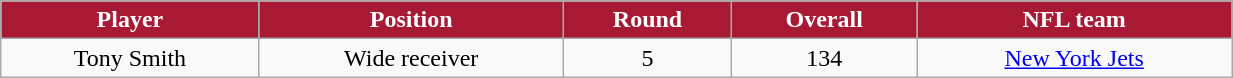<table class="wikitable" width="65%">
<tr align="center" style="background:#A81933;color:#FFFFFF;">
<td><strong>Player</strong></td>
<td><strong>Position</strong></td>
<td><strong>Round</strong></td>
<td><strong>Overall</strong></td>
<td><strong>NFL team</strong></td>
</tr>
<tr align="center" bgcolor="">
<td>Tony Smith</td>
<td>Wide receiver</td>
<td>5</td>
<td>134</td>
<td><a href='#'>New York Jets</a></td>
</tr>
</table>
